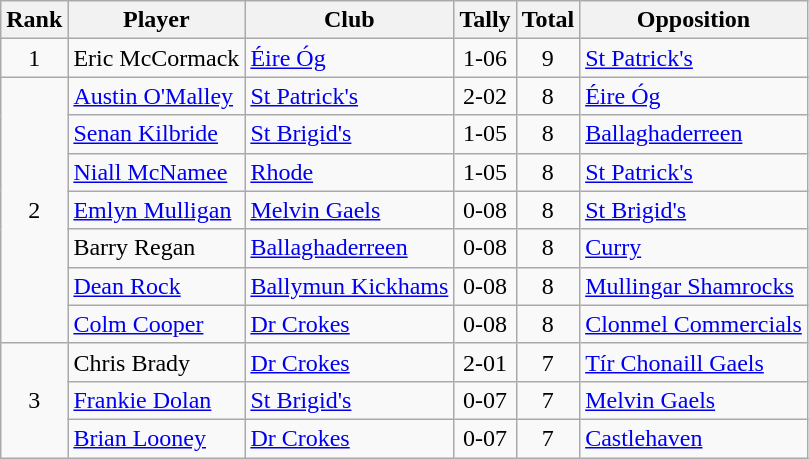<table class="wikitable">
<tr>
<th>Rank</th>
<th>Player</th>
<th>Club</th>
<th>Tally</th>
<th>Total</th>
<th>Opposition</th>
</tr>
<tr>
<td rowspan="1" style="text-align:center;">1</td>
<td>Eric McCormack</td>
<td><a href='#'>Éire Óg</a></td>
<td align=center>1-06</td>
<td align=center>9</td>
<td><a href='#'>St Patrick's</a></td>
</tr>
<tr>
<td rowspan="7" style="text-align:center;">2</td>
<td><a href='#'>Austin O'Malley</a></td>
<td><a href='#'>St Patrick's</a></td>
<td align=center>2-02</td>
<td align=center>8</td>
<td><a href='#'>Éire Óg</a></td>
</tr>
<tr>
<td><a href='#'>Senan Kilbride</a></td>
<td><a href='#'>St Brigid's</a></td>
<td align=center>1-05</td>
<td align=center>8</td>
<td><a href='#'>Ballaghaderreen</a></td>
</tr>
<tr>
<td><a href='#'>Niall McNamee</a></td>
<td><a href='#'>Rhode</a></td>
<td align=center>1-05</td>
<td align=center>8</td>
<td><a href='#'>St Patrick's</a></td>
</tr>
<tr>
<td><a href='#'>Emlyn Mulligan</a></td>
<td><a href='#'>Melvin Gaels</a></td>
<td align=center>0-08</td>
<td align=center>8</td>
<td><a href='#'>St Brigid's</a></td>
</tr>
<tr>
<td>Barry Regan</td>
<td><a href='#'>Ballaghaderreen</a></td>
<td align=center>0-08</td>
<td align=center>8</td>
<td><a href='#'>Curry</a></td>
</tr>
<tr>
<td><a href='#'>Dean Rock</a></td>
<td><a href='#'>Ballymun Kickhams</a></td>
<td align=center>0-08</td>
<td align=center>8</td>
<td><a href='#'>Mullingar Shamrocks</a></td>
</tr>
<tr>
<td><a href='#'>Colm Cooper</a></td>
<td><a href='#'>Dr Crokes</a></td>
<td align=center>0-08</td>
<td align=center>8</td>
<td><a href='#'>Clonmel Commercials</a></td>
</tr>
<tr>
<td rowspan="3" style="text-align:center;">3</td>
<td>Chris Brady</td>
<td><a href='#'>Dr Crokes</a></td>
<td align=center>2-01</td>
<td align=center>7</td>
<td><a href='#'>Tír Chonaill Gaels</a></td>
</tr>
<tr>
<td><a href='#'>Frankie Dolan</a></td>
<td><a href='#'>St Brigid's</a></td>
<td align=center>0-07</td>
<td align=center>7</td>
<td><a href='#'>Melvin Gaels</a></td>
</tr>
<tr>
<td><a href='#'>Brian Looney</a></td>
<td><a href='#'>Dr Crokes</a></td>
<td align=center>0-07</td>
<td align=center>7</td>
<td><a href='#'>Castlehaven</a></td>
</tr>
</table>
